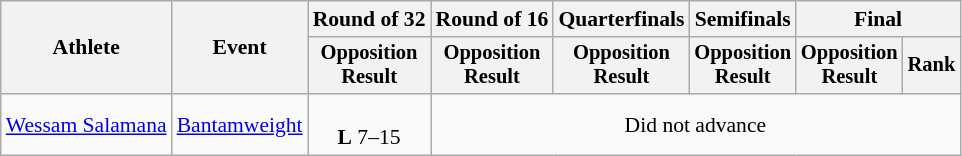<table class="wikitable" style="font-size:90%;">
<tr>
<th rowspan="2">Athlete</th>
<th rowspan="2">Event</th>
<th>Round of 32</th>
<th>Round of 16</th>
<th>Quarterfinals</th>
<th>Semifinals</th>
<th colspan=2>Final</th>
</tr>
<tr style="font-size:95%">
<th>Opposition<br>Result</th>
<th>Opposition<br>Result</th>
<th>Opposition<br>Result</th>
<th>Opposition<br>Result</th>
<th>Opposition<br>Result</th>
<th>Rank</th>
</tr>
<tr align=center>
<td align=left><a href='#'>Wessam Salamana</a></td>
<td align=left><a href='#'>Bantamweight</a></td>
<td><br><strong>L</strong> 7–15</td>
<td colspan=5>Did not advance</td>
</tr>
</table>
